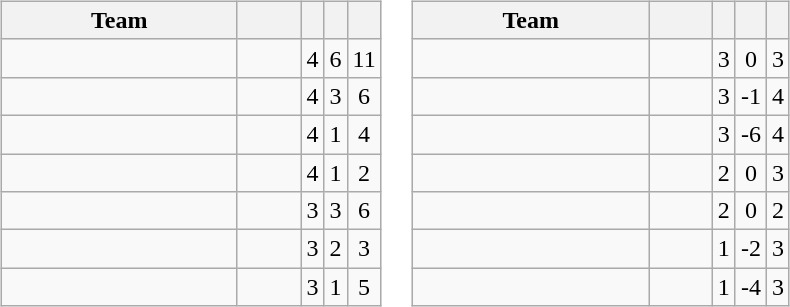<table>
<tr valign=top>
<td><br><table class="wikitable" style="text-align: center;">
<tr>
<th width=150>Team</th>
<th width=35></th>
<th width=8></th>
<th width=8></th>
<th width=8></th>
</tr>
<tr>
<td align=left></td>
<td></td>
<td>4</td>
<td>6</td>
<td>11</td>
</tr>
<tr>
<td align=left></td>
<td></td>
<td>4</td>
<td>3</td>
<td>6</td>
</tr>
<tr>
<td align=left></td>
<td></td>
<td>4</td>
<td>1</td>
<td>4</td>
</tr>
<tr>
<td align=left></td>
<td></td>
<td>4</td>
<td>1</td>
<td>2</td>
</tr>
<tr>
<td align=left></td>
<td></td>
<td>3</td>
<td>3</td>
<td>6</td>
</tr>
<tr>
<td align=left></td>
<td></td>
<td>3</td>
<td>2</td>
<td>3</td>
</tr>
<tr>
<td align=left></td>
<td></td>
<td>3</td>
<td>1</td>
<td>5</td>
</tr>
</table>
</td>
<td><br><table class="wikitable" style="text-align: center;">
<tr>
<th width=150>Team</th>
<th width=35></th>
<th width=8></th>
<th width=8></th>
<th width=8></th>
</tr>
<tr>
<td align=left></td>
<td></td>
<td>3</td>
<td>0</td>
<td>3</td>
</tr>
<tr>
<td align=left></td>
<td></td>
<td>3</td>
<td>-1</td>
<td>4</td>
</tr>
<tr>
<td align=left></td>
<td></td>
<td>3</td>
<td>-6</td>
<td>4</td>
</tr>
<tr>
<td align=left></td>
<td></td>
<td>2</td>
<td>0</td>
<td>3</td>
</tr>
<tr>
<td align=left></td>
<td></td>
<td>2</td>
<td>0</td>
<td>2</td>
</tr>
<tr>
<td align=left></td>
<td></td>
<td>1</td>
<td>-2</td>
<td>3</td>
</tr>
<tr>
<td align=left></td>
<td></td>
<td>1</td>
<td>-4</td>
<td>3</td>
</tr>
</table>
</td>
</tr>
</table>
